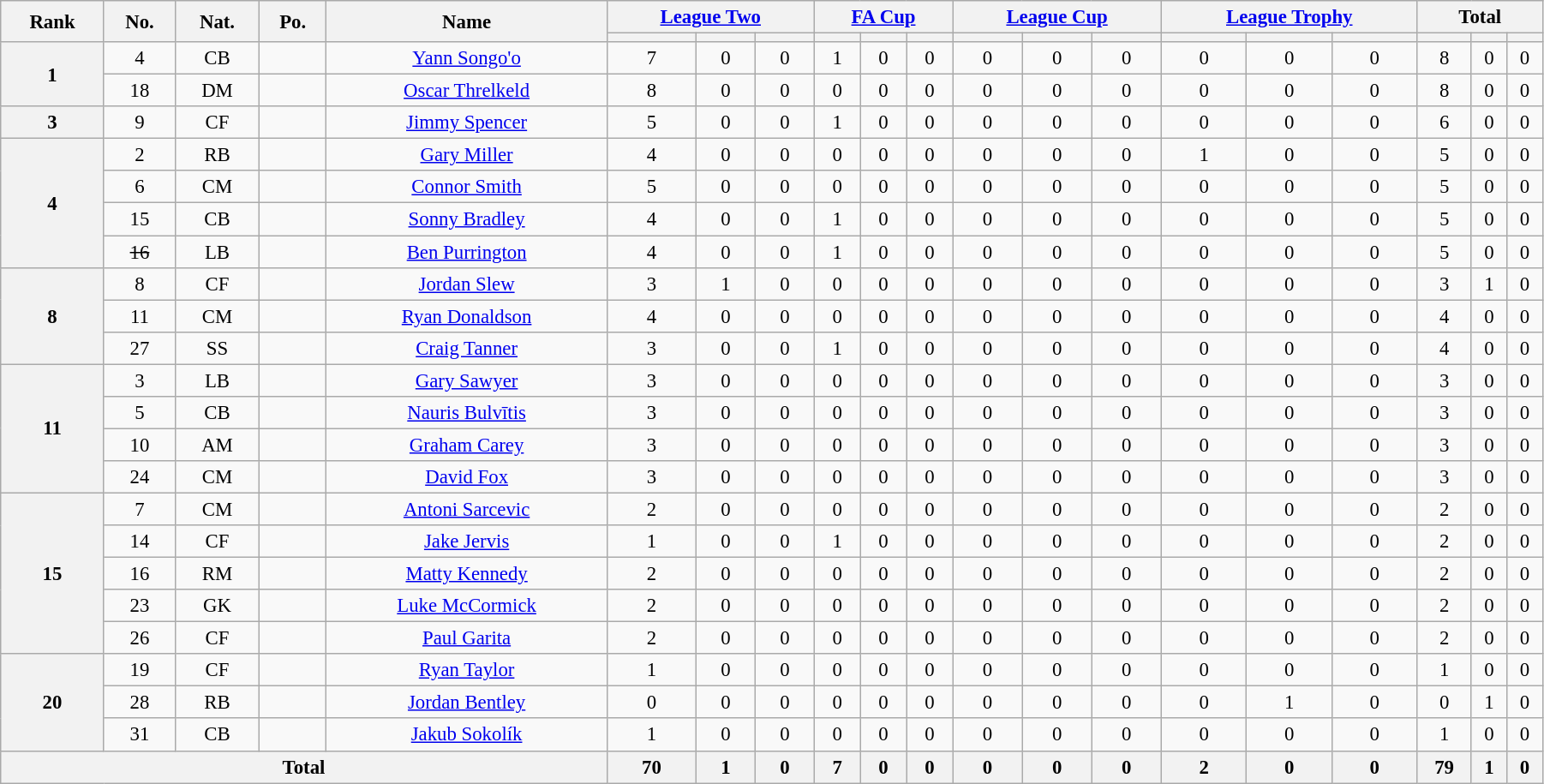<table class="wikitable" style="text-align:center; font-size:95%; width:95%;">
<tr>
<th rowspan=2>Rank</th>
<th rowspan=2>No.</th>
<th rowspan=2>Nat.</th>
<th rowspan=2>Po.</th>
<th rowspan=2>Name</th>
<th colspan=3><a href='#'>League Two</a></th>
<th colspan=3><a href='#'>FA Cup</a></th>
<th colspan=3><a href='#'>League Cup</a></th>
<th colspan=3><a href='#'>League Trophy</a></th>
<th colspan=3>Total</th>
</tr>
<tr>
<th></th>
<th></th>
<th></th>
<th></th>
<th></th>
<th></th>
<th></th>
<th></th>
<th></th>
<th></th>
<th></th>
<th></th>
<th></th>
<th></th>
<th></th>
</tr>
<tr>
<th rowspan=2>1</th>
<td>4</td>
<td>CB</td>
<td></td>
<td><a href='#'>Yann Songo'o</a></td>
<td>7</td>
<td>0</td>
<td>0</td>
<td>1</td>
<td>0</td>
<td>0</td>
<td>0</td>
<td>0</td>
<td>0</td>
<td>0</td>
<td>0</td>
<td>0</td>
<td>8</td>
<td>0</td>
<td>0</td>
</tr>
<tr>
<td>18</td>
<td>DM</td>
<td></td>
<td><a href='#'>Oscar Threlkeld</a></td>
<td>8</td>
<td>0</td>
<td>0</td>
<td>0</td>
<td>0</td>
<td>0</td>
<td>0</td>
<td>0</td>
<td>0</td>
<td>0</td>
<td>0</td>
<td>0</td>
<td>8</td>
<td>0</td>
<td>0</td>
</tr>
<tr>
<th rowspan=1>3</th>
<td>9</td>
<td>CF</td>
<td></td>
<td><a href='#'>Jimmy Spencer</a></td>
<td>5</td>
<td>0</td>
<td>0</td>
<td>1</td>
<td>0</td>
<td>0</td>
<td>0</td>
<td>0</td>
<td>0</td>
<td>0</td>
<td>0</td>
<td>0</td>
<td>6</td>
<td>0</td>
<td>0</td>
</tr>
<tr>
<th rowspan=4>4</th>
<td>2</td>
<td>RB</td>
<td></td>
<td><a href='#'>Gary Miller</a></td>
<td>4</td>
<td>0</td>
<td>0</td>
<td>0</td>
<td>0</td>
<td>0</td>
<td>0</td>
<td>0</td>
<td>0</td>
<td>1</td>
<td>0</td>
<td>0</td>
<td>5</td>
<td>0</td>
<td>0</td>
</tr>
<tr>
<td>6</td>
<td>CM</td>
<td></td>
<td><a href='#'>Connor Smith</a></td>
<td>5</td>
<td>0</td>
<td>0</td>
<td>0</td>
<td>0</td>
<td>0</td>
<td>0</td>
<td>0</td>
<td>0</td>
<td>0</td>
<td>0</td>
<td>0</td>
<td>5</td>
<td>0</td>
<td>0</td>
</tr>
<tr>
<td>15</td>
<td>CB</td>
<td></td>
<td><a href='#'>Sonny Bradley</a></td>
<td>4</td>
<td>0</td>
<td>0</td>
<td>1</td>
<td>0</td>
<td>0</td>
<td>0</td>
<td>0</td>
<td>0</td>
<td>0</td>
<td>0</td>
<td>0</td>
<td>5</td>
<td>0</td>
<td>0</td>
</tr>
<tr>
<td><s>16</s></td>
<td>LB</td>
<td></td>
<td><a href='#'>Ben Purrington</a></td>
<td>4</td>
<td>0</td>
<td>0</td>
<td>1</td>
<td>0</td>
<td>0</td>
<td>0</td>
<td>0</td>
<td>0</td>
<td>0</td>
<td>0</td>
<td>0</td>
<td>5</td>
<td>0</td>
<td>0</td>
</tr>
<tr>
<th rowspan=3>8</th>
<td>8</td>
<td>CF</td>
<td></td>
<td><a href='#'>Jordan Slew</a></td>
<td>3</td>
<td>1</td>
<td>0</td>
<td>0</td>
<td>0</td>
<td>0</td>
<td>0</td>
<td>0</td>
<td>0</td>
<td>0</td>
<td>0</td>
<td>0</td>
<td>3</td>
<td>1</td>
<td>0</td>
</tr>
<tr>
<td>11</td>
<td>CM</td>
<td></td>
<td><a href='#'>Ryan Donaldson</a></td>
<td>4</td>
<td>0</td>
<td>0</td>
<td>0</td>
<td>0</td>
<td>0</td>
<td>0</td>
<td>0</td>
<td>0</td>
<td>0</td>
<td>0</td>
<td>0</td>
<td>4</td>
<td>0</td>
<td>0</td>
</tr>
<tr>
<td>27</td>
<td>SS</td>
<td></td>
<td><a href='#'>Craig Tanner</a></td>
<td>3</td>
<td>0</td>
<td>0</td>
<td>1</td>
<td>0</td>
<td>0</td>
<td>0</td>
<td>0</td>
<td>0</td>
<td>0</td>
<td>0</td>
<td>0</td>
<td>4</td>
<td>0</td>
<td>0</td>
</tr>
<tr>
<th rowspan=4>11</th>
<td>3</td>
<td>LB</td>
<td></td>
<td><a href='#'>Gary Sawyer</a></td>
<td>3</td>
<td>0</td>
<td>0</td>
<td>0</td>
<td>0</td>
<td>0</td>
<td>0</td>
<td>0</td>
<td>0</td>
<td>0</td>
<td>0</td>
<td>0</td>
<td>3</td>
<td>0</td>
<td>0</td>
</tr>
<tr>
<td>5</td>
<td>CB</td>
<td></td>
<td><a href='#'>Nauris Bulvītis</a></td>
<td>3</td>
<td>0</td>
<td>0</td>
<td>0</td>
<td>0</td>
<td>0</td>
<td>0</td>
<td>0</td>
<td>0</td>
<td>0</td>
<td>0</td>
<td>0</td>
<td>3</td>
<td>0</td>
<td>0</td>
</tr>
<tr>
<td>10</td>
<td>AM</td>
<td></td>
<td><a href='#'>Graham Carey</a></td>
<td>3</td>
<td>0</td>
<td>0</td>
<td>0</td>
<td>0</td>
<td>0</td>
<td>0</td>
<td>0</td>
<td>0</td>
<td>0</td>
<td>0</td>
<td>0</td>
<td>3</td>
<td>0</td>
<td>0</td>
</tr>
<tr>
<td>24</td>
<td>CM</td>
<td></td>
<td><a href='#'>David Fox</a></td>
<td>3</td>
<td>0</td>
<td>0</td>
<td>0</td>
<td>0</td>
<td>0</td>
<td>0</td>
<td>0</td>
<td>0</td>
<td>0</td>
<td>0</td>
<td>0</td>
<td>3</td>
<td>0</td>
<td>0</td>
</tr>
<tr>
<th rowspan=5>15</th>
<td>7</td>
<td>CM</td>
<td></td>
<td><a href='#'>Antoni Sarcevic</a></td>
<td>2</td>
<td>0</td>
<td>0</td>
<td>0</td>
<td>0</td>
<td>0</td>
<td>0</td>
<td>0</td>
<td>0</td>
<td>0</td>
<td>0</td>
<td>0</td>
<td>2</td>
<td>0</td>
<td>0</td>
</tr>
<tr>
<td>14</td>
<td>CF</td>
<td></td>
<td><a href='#'>Jake Jervis</a></td>
<td>1</td>
<td>0</td>
<td>0</td>
<td>1</td>
<td>0</td>
<td>0</td>
<td>0</td>
<td>0</td>
<td>0</td>
<td>0</td>
<td>0</td>
<td>0</td>
<td>2</td>
<td>0</td>
<td>0</td>
</tr>
<tr>
<td>16</td>
<td>RM</td>
<td></td>
<td><a href='#'>Matty Kennedy</a></td>
<td>2</td>
<td>0</td>
<td>0</td>
<td>0</td>
<td>0</td>
<td>0</td>
<td>0</td>
<td>0</td>
<td>0</td>
<td>0</td>
<td>0</td>
<td>0</td>
<td>2</td>
<td>0</td>
<td>0</td>
</tr>
<tr>
<td>23</td>
<td>GK</td>
<td></td>
<td><a href='#'>Luke McCormick</a></td>
<td>2</td>
<td>0</td>
<td>0</td>
<td>0</td>
<td>0</td>
<td>0</td>
<td>0</td>
<td>0</td>
<td>0</td>
<td>0</td>
<td>0</td>
<td>0</td>
<td>2</td>
<td>0</td>
<td>0</td>
</tr>
<tr>
<td>26</td>
<td>CF</td>
<td></td>
<td><a href='#'>Paul Garita</a></td>
<td>2</td>
<td>0</td>
<td>0</td>
<td>0</td>
<td>0</td>
<td>0</td>
<td>0</td>
<td>0</td>
<td>0</td>
<td>0</td>
<td>0</td>
<td>0</td>
<td>2</td>
<td>0</td>
<td>0</td>
</tr>
<tr>
<th rowspan=3>20</th>
<td>19</td>
<td>CF</td>
<td></td>
<td><a href='#'>Ryan Taylor</a></td>
<td>1</td>
<td>0</td>
<td>0</td>
<td>0</td>
<td>0</td>
<td>0</td>
<td>0</td>
<td>0</td>
<td>0</td>
<td>0</td>
<td>0</td>
<td>0</td>
<td>1</td>
<td>0</td>
<td>0</td>
</tr>
<tr>
<td>28</td>
<td>RB</td>
<td></td>
<td><a href='#'>Jordan Bentley</a></td>
<td>0</td>
<td>0</td>
<td>0</td>
<td>0</td>
<td>0</td>
<td>0</td>
<td>0</td>
<td>0</td>
<td>0</td>
<td>0</td>
<td>1</td>
<td>0</td>
<td>0</td>
<td>1</td>
<td>0</td>
</tr>
<tr>
<td>31</td>
<td>CB</td>
<td></td>
<td><a href='#'>Jakub Sokolík</a></td>
<td>1</td>
<td>0</td>
<td>0</td>
<td>0</td>
<td>0</td>
<td>0</td>
<td>0</td>
<td>0</td>
<td>0</td>
<td>0</td>
<td>0</td>
<td>0</td>
<td>1</td>
<td>0</td>
<td>0</td>
</tr>
<tr>
<th colspan=5>Total</th>
<th>70</th>
<th>1</th>
<th>0</th>
<th>7</th>
<th>0</th>
<th>0</th>
<th>0</th>
<th>0</th>
<th>0</th>
<th>2</th>
<th>0</th>
<th>0</th>
<th>79</th>
<th>1</th>
<th>0</th>
</tr>
</table>
